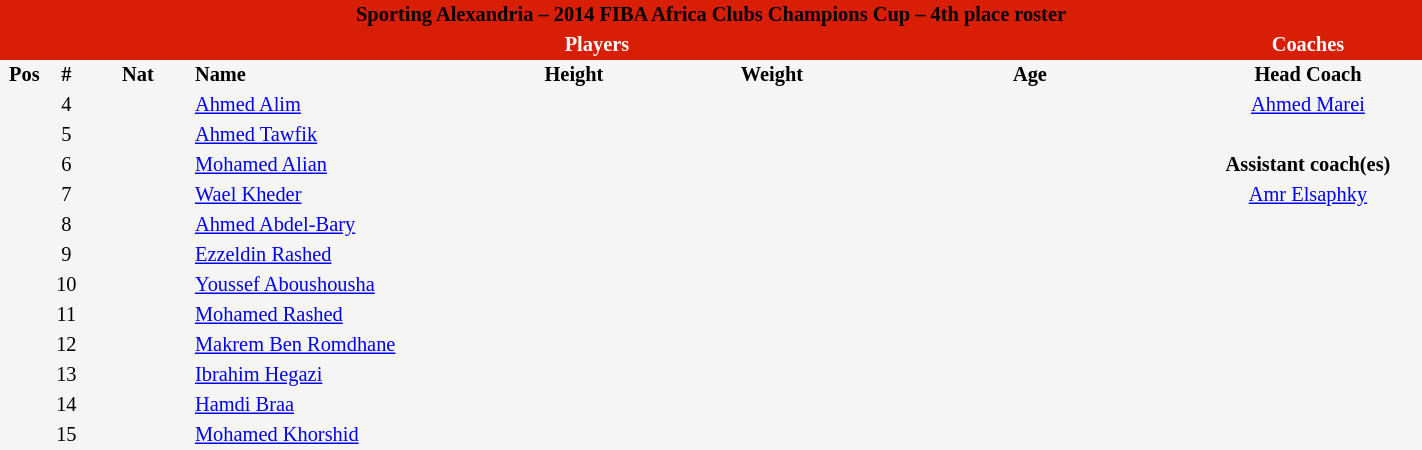<table border=0 cellpadding=2 cellspacing=0  |- bgcolor=#f5f5f5 style="text-align:center; font-size:85%;" width=75%>
<tr>
<td colspan="8" style="background: #d81e05; color: black"><strong>Sporting Alexandria – 2014 FIBA Africa Clubs Champions Cup – 4th place roster</strong></td>
</tr>
<tr>
<td colspan="7" style="background: #d81e05; color: white"><strong>Players</strong></td>
<td style="background: #d81e05; color: white"><strong>Coaches</strong></td>
</tr>
<tr style="background=#f5f5f5; color: black">
<th width=5px>Pos</th>
<th width=5px>#</th>
<th width=50px>Nat</th>
<th width=135px align=left>Name</th>
<th width=100px>Height</th>
<th width=90px>Weight</th>
<th width=160px>Age</th>
<th width=110px>Head Coach</th>
</tr>
<tr>
<td></td>
<td>4</td>
<td></td>
<td align=left><a href='#'>Ahmed Alim</a></td>
<td><span></span></td>
<td></td>
<td><span></span></td>
<td> <a href='#'>Ahmed Marei</a></td>
</tr>
<tr>
<td></td>
<td>5</td>
<td></td>
<td align=left><a href='#'>Ahmed Tawfik</a></td>
<td><span></span></td>
<td></td>
<td><span></span></td>
</tr>
<tr>
<td></td>
<td>6</td>
<td></td>
<td align=left><a href='#'>Mohamed Alian</a></td>
<td><span></span></td>
<td></td>
<td><span></span></td>
<td><strong>Assistant coach(es)</strong></td>
</tr>
<tr>
<td></td>
<td>7</td>
<td></td>
<td align=left><a href='#'>Wael Kheder</a></td>
<td><span></span></td>
<td></td>
<td><span></span></td>
<td> <a href='#'>Amr Elsaphky</a></td>
</tr>
<tr>
<td></td>
<td>8</td>
<td></td>
<td align=left><a href='#'>Ahmed Abdel-Bary</a></td>
<td><span></span></td>
<td></td>
<td><span></span></td>
</tr>
<tr>
<td></td>
<td>9</td>
<td></td>
<td align=left><a href='#'>Ezzeldin Rashed</a></td>
<td><span></span></td>
<td></td>
<td><span></span></td>
</tr>
<tr>
<td></td>
<td>10</td>
<td></td>
<td align=left><a href='#'>Youssef Aboushousha</a></td>
<td><span></span></td>
<td></td>
<td><span></span></td>
</tr>
<tr>
<td></td>
<td>11</td>
<td></td>
<td align=left><a href='#'>Mohamed Rashed</a></td>
<td><span></span></td>
<td></td>
<td><span></span></td>
</tr>
<tr>
<td></td>
<td>12</td>
<td></td>
<td align=left><a href='#'>Makrem Ben Romdhane</a></td>
<td><span></span></td>
<td><span></span></td>
<td><span></span></td>
</tr>
<tr>
<td></td>
<td>13</td>
<td></td>
<td align=left><a href='#'>Ibrahim Hegazi</a></td>
<td></td>
<td></td>
<td><span></span></td>
</tr>
<tr>
<td></td>
<td>14</td>
<td></td>
<td align=left><a href='#'>Hamdi Braa</a></td>
<td><span></span></td>
<td></td>
<td><span></span></td>
</tr>
<tr>
<td></td>
<td>15</td>
<td></td>
<td align=left><a href='#'>Mohamed Khorshid</a></td>
<td></td>
<td></td>
<td><span></span></td>
</tr>
</table>
